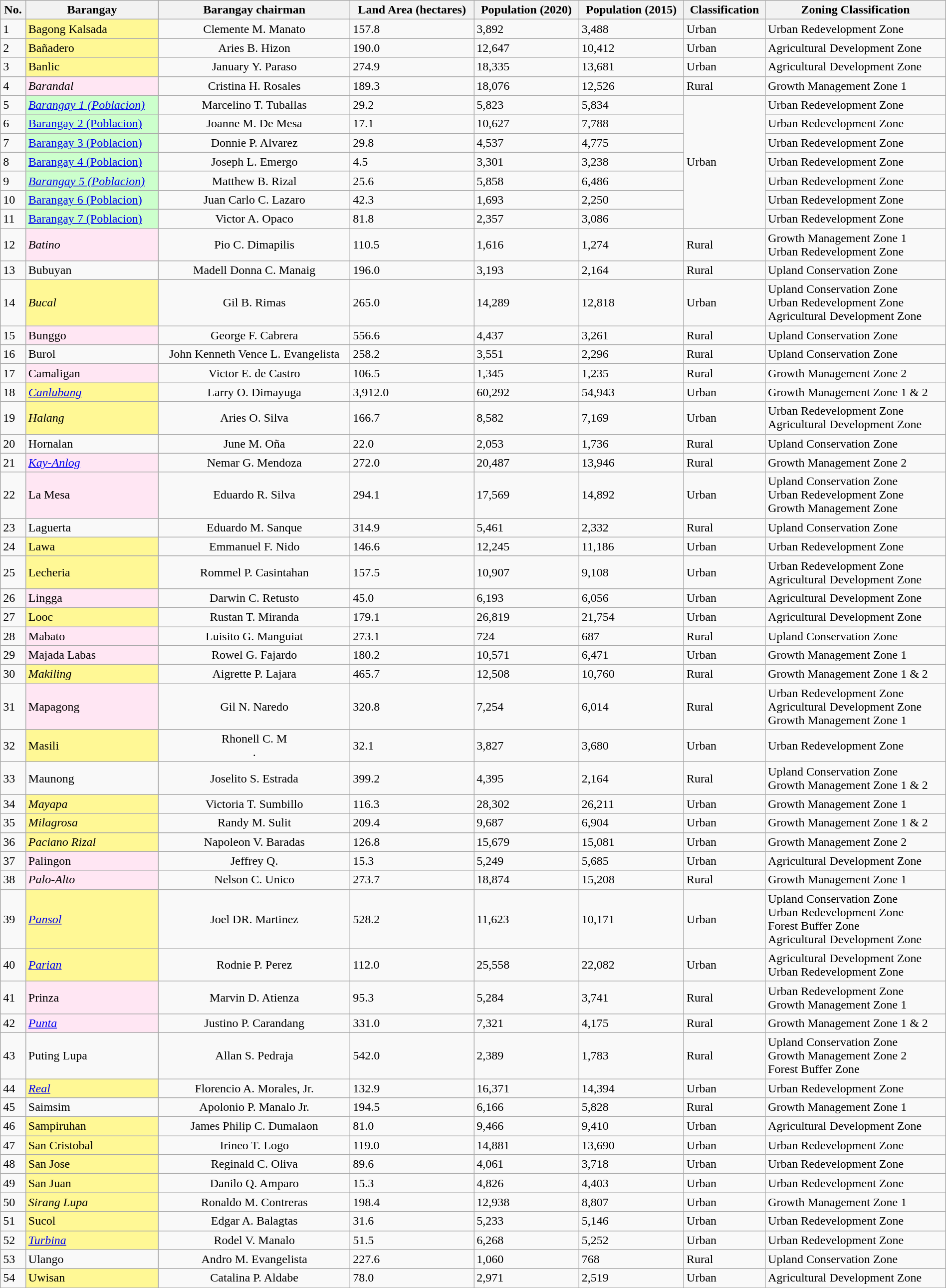<table class="wikitable sortable" width=100%>
<tr>
<th>No.</th>
<th>Barangay</th>
<th>Barangay chairman</th>
<th>Land Area (hectares)</th>
<th>Population (2020)</th>
<th>Population (2015)</th>
<th>Classification</th>
<th>Zoning Classification</th>
</tr>
<tr>
<td>1</td>
<td style="background-color:#FFF895;">Bagong Kalsada</td>
<td align=center>Clemente M. Manato</td>
<td>157.8</td>
<td>3,892</td>
<td>3,488</td>
<td>Urban</td>
<td>Urban Redevelopment Zone</td>
</tr>
<tr>
<td>2</td>
<td style="background-color:#FFF895;">Bañadero</td>
<td align=center>Aries B. Hizon</td>
<td>190.0</td>
<td>12,647</td>
<td>10,412</td>
<td>Urban</td>
<td>Agricultural Development Zone</td>
</tr>
<tr>
<td>3</td>
<td style="background-color:#FFF895;">Banlic</td>
<td align=center>January Y. Paraso</td>
<td>274.9</td>
<td>18,335</td>
<td>13,681</td>
<td>Urban</td>
<td>Agricultural Development Zone</td>
</tr>
<tr>
<td>4</td>
<td style="background-color:#FFE6F3;"><em>Barandal</em></td>
<td align=center>Cristina H. Rosales</td>
<td>189.3</td>
<td>18,076</td>
<td>12,526</td>
<td>Rural</td>
<td>Growth Management Zone 1</td>
</tr>
<tr>
<td>5</td>
<td style="background-color:#CCFFCC;"><em><a href='#'>Barangay 1 (Poblacion)</a></em></td>
<td align=center>Marcelino T. Tuballas</td>
<td>29.2</td>
<td>5,823</td>
<td>5,834</td>
<td rowspan="7">Urban</td>
<td>Urban Redevelopment Zone</td>
</tr>
<tr>
<td>6</td>
<td style="background-color:#CCFFCC;"><a href='#'>Barangay 2 (Poblacion)</a></td>
<td align=center>Joanne M. De Mesa</td>
<td>17.1</td>
<td>10,627</td>
<td>7,788</td>
<td>Urban Redevelopment Zone</td>
</tr>
<tr>
<td>7</td>
<td style="background-color:#CCFFCC;"><a href='#'>Barangay 3 (Poblacion)</a></td>
<td align=center>Donnie P. Alvarez</td>
<td>29.8</td>
<td>4,537</td>
<td>4,775</td>
<td>Urban Redevelopment Zone</td>
</tr>
<tr>
<td>8</td>
<td style="background-color:#CCFFCC;"><a href='#'>Barangay 4 (Poblacion)</a></td>
<td align=center>Joseph L. Emergo</td>
<td>4.5</td>
<td>3,301</td>
<td>3,238</td>
<td>Urban Redevelopment Zone</td>
</tr>
<tr>
<td>9</td>
<td style="background-color:#CCFFCC;"><em><a href='#'>Barangay 5 (Poblacion)</a></em></td>
<td align=center>Matthew B. Rizal</td>
<td>25.6</td>
<td>5,858</td>
<td>6,486</td>
<td>Urban Redevelopment Zone</td>
</tr>
<tr>
<td>10</td>
<td style="background-color:#CCFFCC;"><a href='#'>Barangay 6 (Poblacion)</a></td>
<td align=center>Juan Carlo C. Lazaro</td>
<td>42.3</td>
<td>1,693</td>
<td>2,250</td>
<td>Urban Redevelopment Zone</td>
</tr>
<tr>
<td>11</td>
<td style="background-color:#CCFFCC;"><a href='#'>Barangay 7 (Poblacion)</a></td>
<td align=center>Victor A. Opaco</td>
<td>81.8</td>
<td>2,357</td>
<td>3,086</td>
<td>Urban Redevelopment Zone</td>
</tr>
<tr>
<td>12</td>
<td style="background-color:#FFE6F3;"><em>Batino</em></td>
<td align=center>Pio C. Dimapilis</td>
<td>110.5</td>
<td>1,616</td>
<td>1,274</td>
<td>Rural</td>
<td>Growth Management Zone 1 <br> Urban Redevelopment Zone</td>
</tr>
<tr>
<td>13</td>
<td>Bubuyan</td>
<td align=center>Madell Donna C. Manaig</td>
<td>196.0</td>
<td>3,193</td>
<td>2,164</td>
<td>Rural</td>
<td>Upland Conservation Zone</td>
</tr>
<tr>
<td>14</td>
<td style="background-color:#FFF895;"><em>Bucal</em></td>
<td align=center>Gil B. Rimas</td>
<td>265.0</td>
<td>14,289</td>
<td>12,818</td>
<td>Urban</td>
<td>Upland Conservation Zone <br> Urban Redevelopment Zone<br>Agricultural Development Zone</td>
</tr>
<tr>
<td>15</td>
<td style="background-color:#FFE6F3;">Bunggo</td>
<td align=center>George F. Cabrera</td>
<td>556.6</td>
<td>4,437</td>
<td>3,261</td>
<td>Rural</td>
<td>Upland Conservation Zone</td>
</tr>
<tr>
<td>16</td>
<td>Burol</td>
<td align=center>John Kenneth Vence L. Evangelista</td>
<td>258.2</td>
<td>3,551</td>
<td>2,296</td>
<td>Rural</td>
<td>Upland Conservation Zone</td>
</tr>
<tr>
<td>17</td>
<td style="background-color:#FFE6F3;">Camaligan</td>
<td align=center>Victor E. de Castro</td>
<td>106.5</td>
<td>1,345</td>
<td>1,235</td>
<td>Rural</td>
<td>Growth Management Zone 2</td>
</tr>
<tr>
<td>18</td>
<td style="background-color:#FFF895;"><em><a href='#'>Canlubang</a></em></td>
<td align=center>Larry O. Dimayuga</td>
<td>3,912.0</td>
<td>60,292</td>
<td>54,943</td>
<td>Urban</td>
<td>Growth Management Zone 1 & 2</td>
</tr>
<tr>
<td>19</td>
<td style="background-color:#FFF895;"><em>Halang</em></td>
<td align=center>Aries O. Silva</td>
<td>166.7</td>
<td>8,582</td>
<td>7,169</td>
<td>Urban</td>
<td>Urban Redevelopment Zone <br> Agricultural Development Zone</td>
</tr>
<tr>
<td>20</td>
<td>Hornalan</td>
<td align=center>June M. Oña</td>
<td>22.0</td>
<td>2,053</td>
<td>1,736</td>
<td>Rural</td>
<td>Upland Conservation Zone</td>
</tr>
<tr>
<td>21</td>
<td style="background-color:#FFE6F3;"><em><a href='#'>Kay-Anlog</a></em></td>
<td align=center>Nemar G. Mendoza</td>
<td>272.0</td>
<td>20,487</td>
<td>13,946</td>
<td>Rural</td>
<td>Growth Management Zone 2</td>
</tr>
<tr>
<td>22</td>
<td style="background-color:#FFE6F3;">La Mesa</td>
<td align=center>Eduardo R. Silva</td>
<td>294.1</td>
<td>17,569</td>
<td>14,892</td>
<td>Urban</td>
<td>Upland Conservation Zone<br>Urban Redevelopment Zone<br>Growth Management Zone</td>
</tr>
<tr>
<td>23</td>
<td>Laguerta</td>
<td align=center>Eduardo M. Sanque</td>
<td>314.9</td>
<td>5,461</td>
<td>2,332</td>
<td>Rural</td>
<td>Upland Conservation Zone</td>
</tr>
<tr>
<td>24</td>
<td style="background-color:#FFF895;">Lawa</td>
<td align=center>Emmanuel F. Nido</td>
<td>146.6</td>
<td>12,245</td>
<td>11,186</td>
<td>Urban</td>
<td>Urban Redevelopment Zone</td>
</tr>
<tr>
<td>25</td>
<td style="background-color:#FFF895;">Lecheria</td>
<td align=center>Rommel P. Casintahan</td>
<td>157.5</td>
<td>10,907</td>
<td>9,108</td>
<td>Urban</td>
<td>Urban Redevelopment Zone<br>Agricultural Development Zone</td>
</tr>
<tr>
<td>26</td>
<td style="background-color:#FFE6F3">Lingga</td>
<td align=center>Darwin C. Retusto</td>
<td>45.0</td>
<td>6,193</td>
<td>6,056</td>
<td>Urban</td>
<td>Agricultural Development Zone</td>
</tr>
<tr>
<td>27</td>
<td style="background-color:#FFF895;">Looc</td>
<td align=center>Rustan T. Miranda</td>
<td>179.1</td>
<td>26,819</td>
<td>21,754</td>
<td>Urban</td>
<td>Agricultural Development Zone</td>
</tr>
<tr>
<td>28</td>
<td style="background-color:#FFE6F3;">Mabato</td>
<td align=center>Luisito G. Manguiat</td>
<td>273.1</td>
<td>724</td>
<td>687</td>
<td>Rural</td>
<td>Upland Conservation Zone</td>
</tr>
<tr>
<td>29</td>
<td style="background-color:#FFE6F3;">Majada Labas</td>
<td align=center>Rowel G. Fajardo</td>
<td>180.2</td>
<td>10,571</td>
<td>6,471</td>
<td>Urban</td>
<td>Growth Management Zone 1</td>
</tr>
<tr>
<td>30</td>
<td style="background-color:#FFF895;"><em>Makiling</em></td>
<td align=center>Aigrette P. Lajara</td>
<td>465.7</td>
<td>12,508</td>
<td>10,760</td>
<td>Rural</td>
<td>Growth Management Zone 1 & 2</td>
</tr>
<tr>
<td>31</td>
<td style="background-color:#FFE6F3;">Mapagong</td>
<td align=center>Gil N. Naredo</td>
<td>320.8</td>
<td>7,254</td>
<td>6,014</td>
<td>Rural</td>
<td>Urban Redevelopment Zone<br>Agricultural Development Zone<br>Growth Management Zone 1</td>
</tr>
<tr>
<td>32</td>
<td style="background-color:#FFF895;">Masili</td>
<td align=center>Rhonell C. M<br>.</td>
<td>32.1</td>
<td>3,827</td>
<td>3,680</td>
<td>Urban</td>
<td>Urban Redevelopment Zone</td>
</tr>
<tr>
<td>33</td>
<td>Maunong</td>
<td align=center>Joselito S. Estrada</td>
<td>399.2</td>
<td>4,395</td>
<td>2,164</td>
<td>Rural</td>
<td>Upland Conservation Zone<br>Growth Management Zone 1 & 2</td>
</tr>
<tr>
<td>34</td>
<td style="background-color:#FFF895;"><em>Mayapa</em></td>
<td align=center>Victoria T. Sumbillo</td>
<td>116.3</td>
<td>28,302</td>
<td>26,211</td>
<td>Urban</td>
<td>Growth Management Zone 1</td>
</tr>
<tr>
<td>35</td>
<td style="background-color:#FFF895;"><em>Milagrosa</em></td>
<td align=center>Randy M. Sulit</td>
<td>209.4</td>
<td>9,687</td>
<td>6,904</td>
<td>Urban</td>
<td>Growth Management Zone 1 & 2</td>
</tr>
<tr>
<td>36</td>
<td style="background-color:#FFF895;"><em>Paciano Rizal</em></td>
<td align=center>Napoleon V. Baradas</td>
<td>126.8</td>
<td>15,679</td>
<td>15,081</td>
<td>Urban</td>
<td>Growth Management Zone 2</td>
</tr>
<tr>
<td>37</td>
<td style="background-color:#FFE6F3;">Palingon</td>
<td align=center>Jeffrey Q.</td>
<td>15.3</td>
<td>5,249</td>
<td>5,685</td>
<td>Urban</td>
<td>Agricultural Development Zone</td>
</tr>
<tr>
<td>38</td>
<td style="background-color:#FFE6F3;"><em>Palo-Alto</em></td>
<td align=center>Nelson C. Unico</td>
<td>273.7</td>
<td>18,874</td>
<td>15,208</td>
<td>Rural</td>
<td>Growth Management Zone 1</td>
</tr>
<tr>
<td>39</td>
<td style="background-color:#FFF895;"><em><a href='#'>Pansol</a></em></td>
<td align=center>Joel DR. Martinez</td>
<td>528.2</td>
<td>11,623</td>
<td>10,171</td>
<td>Urban</td>
<td>Upland Conservation Zone<br>Urban Redevelopment Zone<br>Forest Buffer Zone<br>Agricultural Development Zone</td>
</tr>
<tr>
<td>40</td>
<td style="background-color:#FFF895;"><em><a href='#'>Parian</a></em></td>
<td align=center>Rodnie P. Perez</td>
<td>112.0</td>
<td>25,558</td>
<td>22,082</td>
<td>Urban</td>
<td>Agricultural Development Zone<br>Urban Redevelopment Zone</td>
</tr>
<tr>
<td>41</td>
<td style="background-color:#FFE6F3;">Prinza</td>
<td align=center>Marvin D. Atienza</td>
<td>95.3</td>
<td>5,284</td>
<td>3,741</td>
<td>Rural</td>
<td>Urban Redevelopment Zone<br>Growth Management Zone 1</td>
</tr>
<tr>
<td>42</td>
<td style="background-color:#FFE6F3;"><em><a href='#'>Punta</a></em></td>
<td align=center>Justino P. Carandang</td>
<td>331.0</td>
<td>7,321</td>
<td>4,175</td>
<td>Rural</td>
<td>Growth Management Zone 1 & 2</td>
</tr>
<tr>
<td>43</td>
<td>Puting Lupa</td>
<td align=center>Allan S. Pedraja</td>
<td>542.0</td>
<td>2,389</td>
<td>1,783</td>
<td>Rural</td>
<td>Upland Conservation Zone<br>Growth Management Zone 2<br>Forest Buffer Zone</td>
</tr>
<tr>
<td>44</td>
<td style="background-color:#FFF895;"><em><a href='#'>Real</a></em></td>
<td align=center>Florencio A. Morales, Jr.</td>
<td>132.9</td>
<td>16,371</td>
<td>14,394</td>
<td>Urban</td>
<td>Urban Redevelopment Zone</td>
</tr>
<tr>
<td>45</td>
<td>Saimsim</td>
<td align=center>Apolonio P. Manalo Jr.</td>
<td>194.5</td>
<td>6,166</td>
<td>5,828</td>
<td>Rural</td>
<td>Growth Management Zone 1</td>
</tr>
<tr>
<td>46</td>
<td style="background-color:#FFF895;">Sampiruhan</td>
<td align=center>James Philip C. Dumalaon</td>
<td>81.0</td>
<td>9,466</td>
<td>9,410</td>
<td>Urban</td>
<td>Agricultural Development Zone</td>
</tr>
<tr>
<td>47</td>
<td style="background-color:#FFF895;">San Cristobal</td>
<td align=center>Irineo T. Logo</td>
<td>119.0</td>
<td>14,881</td>
<td>13,690</td>
<td>Urban</td>
<td>Urban Redevelopment Zone</td>
</tr>
<tr>
<td>48</td>
<td style="background-color:#FFF895;">San Jose</td>
<td align=center>Reginald C. Oliva</td>
<td>89.6</td>
<td>4,061</td>
<td>3,718</td>
<td>Urban</td>
<td>Urban Redevelopment Zone</td>
</tr>
<tr>
<td>49</td>
<td style="background-color:#FFF895;">San Juan</td>
<td align=center>Danilo Q. Amparo</td>
<td>15.3</td>
<td>4,826</td>
<td>4,403</td>
<td>Urban</td>
<td>Urban Redevelopment Zone</td>
</tr>
<tr>
<td>50</td>
<td style="background-color:#FFF895;"><em>Sirang Lupa</em></td>
<td align=center>Ronaldo M. Contreras</td>
<td>198.4</td>
<td>12,938</td>
<td>8,807</td>
<td>Urban</td>
<td>Growth Management Zone 1</td>
</tr>
<tr>
<td>51</td>
<td style="background-color:#FFF895;">Sucol</td>
<td align=center>Edgar A. Balagtas</td>
<td>31.6</td>
<td>5,233</td>
<td>5,146</td>
<td>Urban</td>
<td>Urban Redevelopment Zone</td>
</tr>
<tr>
<td>52</td>
<td style="background-color:#FFF895;"><em><a href='#'>Turbina</a></em></td>
<td align=center>Rodel V. Manalo</td>
<td>51.5</td>
<td>6,268</td>
<td>5,252</td>
<td>Urban</td>
<td>Urban Redevelopment Zone</td>
</tr>
<tr>
<td>53</td>
<td>Ulango</td>
<td align=center>Andro M. Evangelista</td>
<td>227.6</td>
<td>1,060</td>
<td>768</td>
<td>Rural</td>
<td>Upland Conservation Zone</td>
</tr>
<tr>
<td>54</td>
<td style="background-color:#FFF895;">Uwisan</td>
<td align=center>Catalina P. Aldabe</td>
<td>78.0</td>
<td>2,971</td>
<td>2,519</td>
<td>Urban</td>
<td>Agricultural Development Zone</td>
</tr>
</table>
